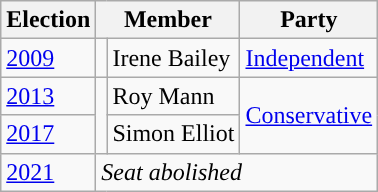<table class="wikitable">
<tr>
<th>Election</th>
<th colspan="2">Member</th>
<th>Party</th>
</tr>
<tr>
<td><a href='#'>2009</a></td>
<td rowspan="1" style="background-color: "></td>
<td rowspan="1">Irene Bailey</td>
<td rowspan="1"><a href='#'>Independent</a></td>
</tr>
<tr>
<td><a href='#'>2013</a></td>
<td rowspan="2" style="background-color: "></td>
<td rowspan="1">Roy Mann</td>
<td rowspan="2"><a href='#'>Conservative</a></td>
</tr>
<tr>
<td><a href='#'>2017</a></td>
<td>Simon Elliot</td>
</tr>
<tr>
<td><a href='#'>2021</a></td>
<td colspan="3"><em>Seat abolished</em></td>
</tr>
</table>
